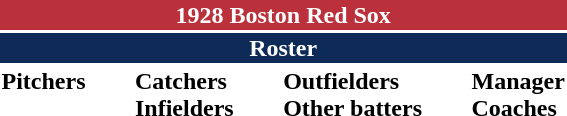<table class="toccolours" style="text-align: left;">
<tr>
<th colspan="10" style="background-color: #ba313c; color: white; text-align: center;">1928 Boston Red Sox</th>
</tr>
<tr>
<td colspan="10" style="background-color: #0d2b56; color: white; text-align: center;"><strong>Roster</strong></td>
</tr>
<tr>
<td valign="top"><strong>Pitchers</strong><br>













</td>
<td width="25px"></td>
<td valign="top"><strong>Catchers</strong><br>



<strong>Infielders</strong>






</td>
<td width="25px"></td>
<td valign="top"><strong>Outfielders</strong><br>







<strong>Other batters</strong>
</td>
<td width="25px"></td>
<td valign="top"><strong>Manager</strong><br>
<strong>Coaches</strong>

</td>
</tr>
<tr>
</tr>
</table>
